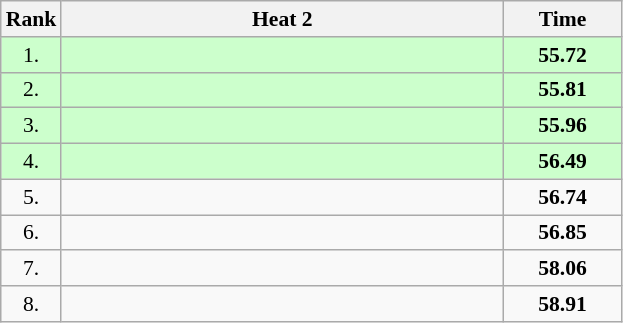<table class="wikitable" style="border-collapse: collapse; font-size: 90%;">
<tr>
<th>Rank</th>
<th style="width: 20em">Heat 2</th>
<th style="width: 5em">Time</th>
</tr>
<tr style="background:#ccffcc;">
<td align="center">1.</td>
<td></td>
<td align="center"><strong>55.72</strong></td>
</tr>
<tr style="background:#ccffcc;">
<td align="center">2.</td>
<td></td>
<td align="center"><strong>55.81</strong></td>
</tr>
<tr style="background:#ccffcc;">
<td align="center">3.</td>
<td></td>
<td align="center"><strong>55.96</strong></td>
</tr>
<tr style="background:#ccffcc;">
<td align="center">4.</td>
<td></td>
<td align="center"><strong>56.49</strong></td>
</tr>
<tr>
<td align="center">5.</td>
<td></td>
<td align="center"><strong>56.74</strong></td>
</tr>
<tr>
<td align="center">6.</td>
<td></td>
<td align="center"><strong>56.85</strong></td>
</tr>
<tr>
<td align="center">7.</td>
<td></td>
<td align="center"><strong>58.06</strong></td>
</tr>
<tr>
<td align="center">8.</td>
<td></td>
<td align="center"><strong>58.91</strong></td>
</tr>
</table>
